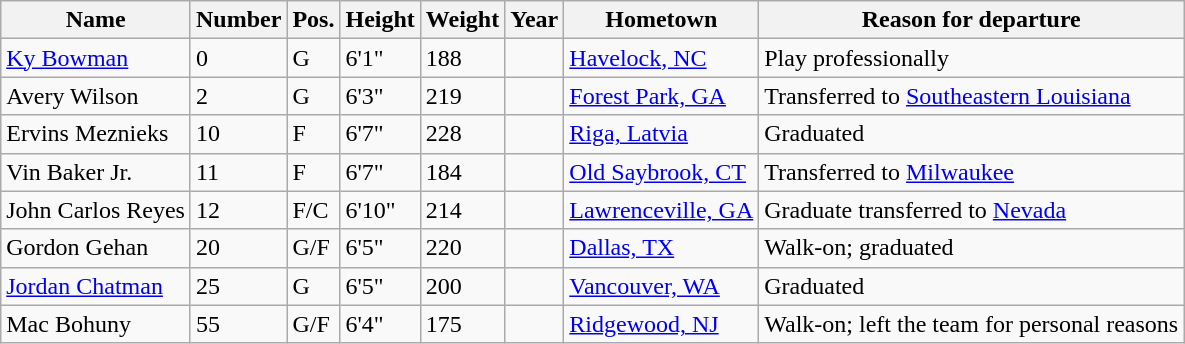<table class="wikitable sortable" border="1">
<tr>
<th>Name</th>
<th>Number</th>
<th>Pos.</th>
<th>Height</th>
<th>Weight</th>
<th>Year</th>
<th>Hometown</th>
<th class="unsortable">Reason for departure</th>
</tr>
<tr>
<td><a href='#'>Ky Bowman</a></td>
<td>0</td>
<td>G</td>
<td>6'1"</td>
<td>188</td>
<td></td>
<td><a href='#'>Havelock, NC</a></td>
<td>Play professionally</td>
</tr>
<tr>
<td>Avery Wilson</td>
<td>2</td>
<td>G</td>
<td>6'3"</td>
<td>219</td>
<td></td>
<td><a href='#'>Forest Park, GA</a></td>
<td>Transferred to <a href='#'>Southeastern Louisiana</a></td>
</tr>
<tr>
<td>Ervins Meznieks</td>
<td>10</td>
<td>F</td>
<td>6'7"</td>
<td>228</td>
<td></td>
<td><a href='#'>Riga, Latvia</a></td>
<td>Graduated</td>
</tr>
<tr>
<td>Vin Baker Jr.</td>
<td>11</td>
<td>F</td>
<td>6'7"</td>
<td>184</td>
<td></td>
<td><a href='#'>Old Saybrook, CT</a></td>
<td>Transferred to <a href='#'>Milwaukee</a></td>
</tr>
<tr>
<td>John Carlos Reyes</td>
<td>12</td>
<td>F/C</td>
<td>6'10"</td>
<td>214</td>
<td></td>
<td><a href='#'>Lawrenceville, GA</a></td>
<td>Graduate transferred to <a href='#'>Nevada</a></td>
</tr>
<tr>
<td>Gordon Gehan</td>
<td>20</td>
<td>G/F</td>
<td>6'5"</td>
<td>220</td>
<td></td>
<td><a href='#'>Dallas, TX</a></td>
<td>Walk-on; graduated</td>
</tr>
<tr>
<td><a href='#'>Jordan Chatman</a></td>
<td>25</td>
<td>G</td>
<td>6'5"</td>
<td>200</td>
<td></td>
<td><a href='#'>Vancouver, WA</a></td>
<td>Graduated</td>
</tr>
<tr>
<td>Mac Bohuny</td>
<td>55</td>
<td>G/F</td>
<td>6'4"</td>
<td>175</td>
<td></td>
<td><a href='#'>Ridgewood, NJ</a></td>
<td>Walk-on; left the team for personal reasons</td>
</tr>
</table>
